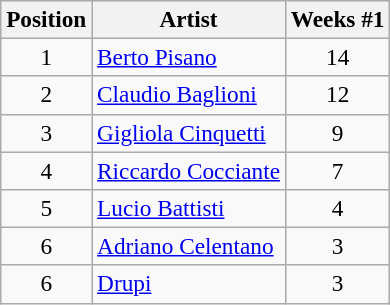<table class="wikitable sortable" style="font-size:97%;">
<tr>
<th>Position</th>
<th>Artist</th>
<th>Weeks #1</th>
</tr>
<tr>
<td align="center">1</td>
<td><a href='#'>Berto Pisano</a></td>
<td align="center">14</td>
</tr>
<tr>
<td align="center">2</td>
<td><a href='#'>Claudio Baglioni</a></td>
<td align="center">12</td>
</tr>
<tr>
<td align="center">3</td>
<td><a href='#'>Gigliola Cinquetti</a></td>
<td align="center">9</td>
</tr>
<tr>
<td align="center">4</td>
<td><a href='#'>Riccardo Cocciante</a></td>
<td align="center">7</td>
</tr>
<tr>
<td align="center">5</td>
<td><a href='#'>Lucio Battisti</a></td>
<td align="center">4</td>
</tr>
<tr>
<td align="center">6</td>
<td><a href='#'>Adriano Celentano</a></td>
<td align="center">3</td>
</tr>
<tr>
<td align="center">6</td>
<td><a href='#'>Drupi</a></td>
<td align="center">3</td>
</tr>
</table>
